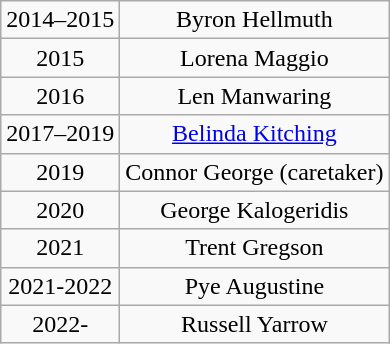<table class="wikitable" style="text-align: center">
<tr>
<td>2014–2015</td>
<td>Byron Hellmuth</td>
</tr>
<tr>
<td>2015</td>
<td>Lorena Maggio</td>
</tr>
<tr>
<td>2016</td>
<td>Len Manwaring</td>
</tr>
<tr>
<td>2017–2019</td>
<td><a href='#'>Belinda Kitching</a></td>
</tr>
<tr>
<td>2019</td>
<td>Connor George (caretaker)</td>
</tr>
<tr>
<td>2020</td>
<td>George Kalogeridis</td>
</tr>
<tr>
<td>2021</td>
<td>Trent Gregson</td>
</tr>
<tr>
<td>2021-2022</td>
<td>Pye Augustine</td>
</tr>
<tr>
<td>2022-</td>
<td>Russell Yarrow</td>
</tr>
</table>
